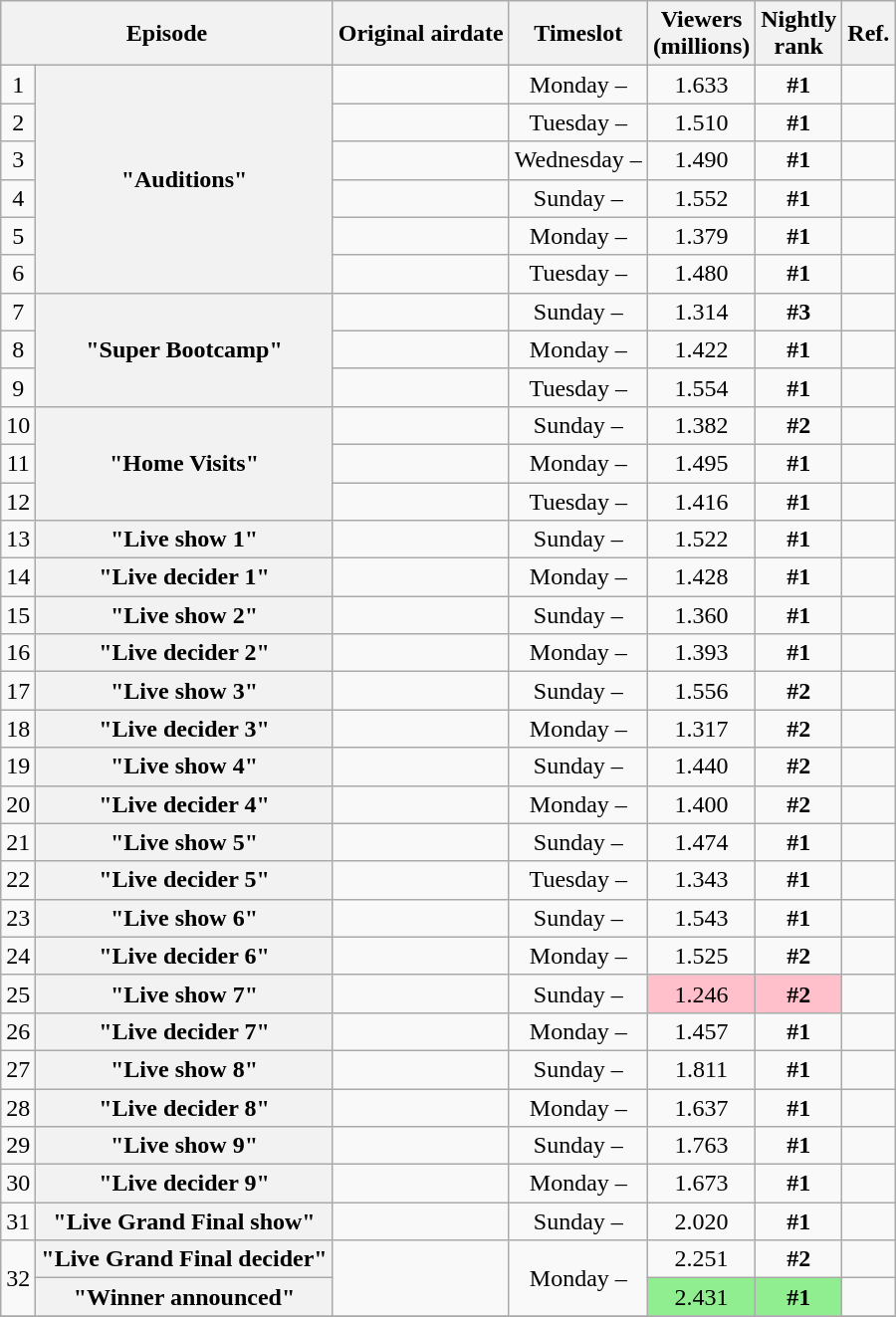<table class="wikitable sortable" style="text-align:center">
<tr>
<th scope="col" colspan=2 bgcolor="lightblue">Episode</th>
<th scope="col" bgcolor="lightblue">Original airdate</th>
<th scope="col" bgcolor="lightblue">Timeslot</th>
<th scope="col" bgcolor="lightblue">Viewers<br>(millions)</th>
<th scope="col" bgcolor="lightblue">Nightly<br>rank</th>
<th scope="col" bgcolor="lightblue">Ref.</th>
</tr>
<tr>
<td>1</td>
<th scope="row" rowspan="6">"Auditions"</th>
<td></td>
<td>Monday –</td>
<td>1.633</td>
<td><strong>#1</strong></td>
<td></td>
</tr>
<tr>
<td>2</td>
<td></td>
<td>Tuesday –</td>
<td>1.510</td>
<td><strong>#1</strong></td>
<td></td>
</tr>
<tr>
<td>3</td>
<td></td>
<td>Wednesday –</td>
<td>1.490</td>
<td><strong>#1</strong></td>
<td></td>
</tr>
<tr>
<td>4</td>
<td></td>
<td>Sunday –</td>
<td>1.552</td>
<td><strong>#1</strong></td>
<td></td>
</tr>
<tr>
<td>5</td>
<td></td>
<td>Monday –</td>
<td>1.379</td>
<td><strong>#1</strong></td>
<td></td>
</tr>
<tr>
<td>6</td>
<td></td>
<td>Tuesday –</td>
<td>1.480</td>
<td><strong>#1</strong></td>
<td></td>
</tr>
<tr>
<td>7</td>
<th scope="row" rowspan="3">"Super Bootcamp"</th>
<td></td>
<td>Sunday –</td>
<td>1.314</td>
<td><strong>#3</strong></td>
<td></td>
</tr>
<tr>
<td>8</td>
<td></td>
<td>Monday –</td>
<td>1.422</td>
<td><strong>#1</strong></td>
<td></td>
</tr>
<tr>
<td>9</td>
<td></td>
<td>Tuesday –</td>
<td>1.554</td>
<td><strong>#1</strong></td>
<td></td>
</tr>
<tr>
<td>10</td>
<th scope="row" rowspan="3">"Home Visits"</th>
<td></td>
<td>Sunday –</td>
<td>1.382</td>
<td><strong>#2</strong></td>
<td></td>
</tr>
<tr>
<td>11</td>
<td></td>
<td>Monday –</td>
<td>1.495</td>
<td><strong>#1</strong></td>
<td></td>
</tr>
<tr>
<td>12</td>
<td></td>
<td>Tuesday –</td>
<td>1.416</td>
<td><strong>#1</strong></td>
<td></td>
</tr>
<tr>
<td>13</td>
<th scope="row">"Live show 1"</th>
<td></td>
<td>Sunday –</td>
<td>1.522</td>
<td><strong>#1</strong></td>
<td></td>
</tr>
<tr>
<td>14</td>
<th scope="row">"Live decider 1"</th>
<td></td>
<td>Monday –</td>
<td>1.428</td>
<td><strong>#1</strong></td>
<td></td>
</tr>
<tr>
<td>15</td>
<th scope="row">"Live show 2"</th>
<td></td>
<td>Sunday –</td>
<td>1.360</td>
<td><strong>#1</strong></td>
<td></td>
</tr>
<tr>
<td>16</td>
<th scope="row">"Live decider 2"</th>
<td></td>
<td>Monday –</td>
<td>1.393</td>
<td><strong>#1</strong></td>
<td></td>
</tr>
<tr>
<td>17</td>
<th scope="row">"Live show 3"</th>
<td></td>
<td>Sunday –</td>
<td>1.556</td>
<td><strong>#2</strong></td>
<td></td>
</tr>
<tr>
<td>18</td>
<th scope="row">"Live decider 3"</th>
<td></td>
<td>Monday –</td>
<td>1.317</td>
<td><strong>#2</strong></td>
<td></td>
</tr>
<tr>
<td>19</td>
<th scope="row">"Live show 4"</th>
<td></td>
<td>Sunday –</td>
<td>1.440</td>
<td><strong>#2</strong></td>
<td></td>
</tr>
<tr>
<td>20</td>
<th scope="row">"Live decider 4"</th>
<td></td>
<td>Monday –</td>
<td>1.400</td>
<td><strong>#2</strong></td>
<td></td>
</tr>
<tr>
<td>21</td>
<th scope="row">"Live show 5"</th>
<td></td>
<td>Sunday –</td>
<td>1.474</td>
<td><strong>#1</strong></td>
<td></td>
</tr>
<tr>
<td>22</td>
<th scope="row">"Live decider 5"</th>
<td></td>
<td>Tuesday –</td>
<td>1.343</td>
<td><strong>#1</strong></td>
<td></td>
</tr>
<tr>
<td>23</td>
<th scope="row">"Live show 6"</th>
<td></td>
<td>Sunday –</td>
<td>1.543</td>
<td><strong>#1</strong></td>
<td></td>
</tr>
<tr>
<td>24</td>
<th scope="row">"Live decider 6"</th>
<td></td>
<td>Monday –</td>
<td>1.525</td>
<td><strong>#2</strong></td>
<td></td>
</tr>
<tr>
<td>25</td>
<th scope="row">"Live show 7"</th>
<td></td>
<td>Sunday –</td>
<td style="background:#FFC0CB">1.246</td>
<td style="background:#FFC0CB"><strong>#2</strong></td>
<td></td>
</tr>
<tr>
<td>26</td>
<th scope="row">"Live decider 7"</th>
<td></td>
<td>Monday –</td>
<td>1.457</td>
<td><strong>#1</strong></td>
<td></td>
</tr>
<tr>
<td>27</td>
<th scope="row">"Live show 8"</th>
<td></td>
<td>Sunday –</td>
<td>1.811</td>
<td><strong>#1</strong></td>
<td></td>
</tr>
<tr>
<td>28</td>
<th scope="row">"Live decider 8"</th>
<td></td>
<td>Monday –</td>
<td>1.637</td>
<td><strong>#1</strong></td>
<td></td>
</tr>
<tr>
<td>29</td>
<th scope="row">"Live show 9"</th>
<td></td>
<td>Sunday –</td>
<td>1.763</td>
<td><strong>#1</strong></td>
<td></td>
</tr>
<tr>
<td>30</td>
<th scope="row">"Live decider 9"</th>
<td></td>
<td>Monday –</td>
<td>1.673</td>
<td><strong>#1</strong></td>
<td></td>
</tr>
<tr>
<td>31</td>
<th scope="row">"Live Grand Final show"</th>
<td></td>
<td>Sunday –</td>
<td>2.020</td>
<td><strong>#1</strong></td>
<td></td>
</tr>
<tr>
<td rowspan="2">32</td>
<th scope="row">"Live Grand Final decider"</th>
<td rowspan="2"></td>
<td rowspan="2">Monday –</td>
<td>2.251</td>
<td><strong>#2</strong></td>
<td></td>
</tr>
<tr>
<th scope="row">"Winner announced"</th>
<td style="background:#90EE90">2.431</td>
<td style="background:#90EE90"><strong>#1</strong></td>
<td></td>
</tr>
<tr>
</tr>
</table>
